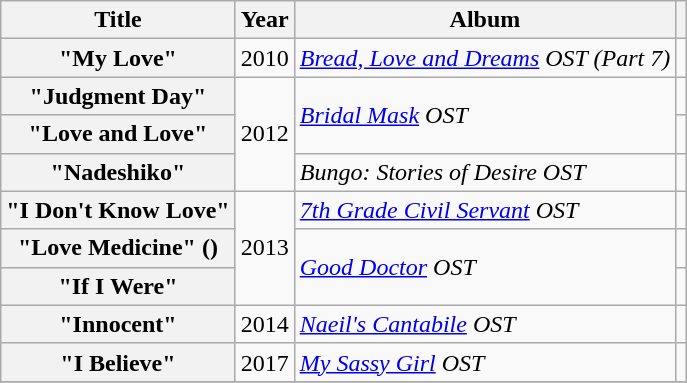<table class="wikitable plainrowheaders sortable">
<tr>
<th scope="col">Title</th>
<th scope="col">Year</th>
<th scope="col">Album</th>
<th scope="col" class="unsortable"></th>
</tr>
<tr>
<th scope="row">"My Love"</th>
<td style="text-align:center">2010</td>
<td><em><a href='#'>Bread, Love and Dreams</a> OST (Part 7)</em></td>
<td style="text-align:center"></td>
</tr>
<tr>
<th scope="row">"Judgment Day"</th>
<td style="text-align:center" rowspan="3">2012</td>
<td rowspan="2"><em><a href='#'>Bridal Mask</a> OST</em></td>
<td></td>
</tr>
<tr>
<th scope="row">"Love and Love"</th>
<td style="text-align:center"></td>
</tr>
<tr>
<th scope="row">"Nadeshiko"</th>
<td><em>Bungo: Stories of Desire OST</em></td>
<td style="text-align:center"></td>
</tr>
<tr>
<th scope="row">"I Don't Know Love"</th>
<td style="text-align:center" rowspan="3">2013</td>
<td><em><a href='#'>7th Grade Civil Servant</a> OST</em></td>
<td style="text-align:center"></td>
</tr>
<tr>
<th scope="row">"Love Medicine" ()</th>
<td rowspan="2"><em><a href='#'>Good Doctor</a> OST</em></td>
<td style="text-align:center"></td>
</tr>
<tr>
<th scope="row">"If I Were"</th>
<td></td>
</tr>
<tr>
<th scope="row">"Innocent"</th>
<td style="text-align:center">2014</td>
<td><em><a href='#'>Naeil's Cantabile</a> OST</em></td>
<td style="text-align:center"></td>
</tr>
<tr>
<th scope="row">"I Believe"</th>
<td style="text-align:center">2017</td>
<td><em><a href='#'>My Sassy Girl</a> OST</em></td>
<td style="text-align:center"></td>
</tr>
<tr>
</tr>
</table>
